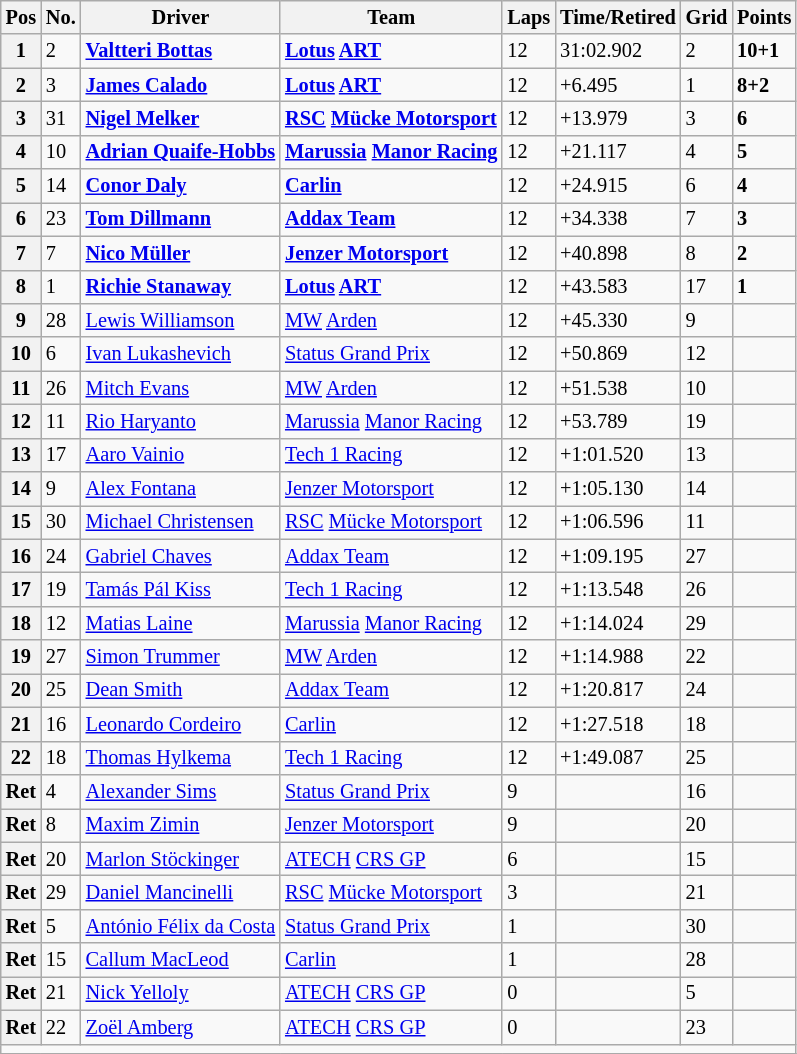<table class="wikitable" style="font-size:85%">
<tr>
<th>Pos</th>
<th>No.</th>
<th>Driver</th>
<th>Team</th>
<th>Laps</th>
<th>Time/Retired</th>
<th>Grid</th>
<th>Points</th>
</tr>
<tr>
<th>1</th>
<td>2</td>
<td> <strong><a href='#'>Valtteri Bottas</a></strong></td>
<td><strong><a href='#'>Lotus</a> <a href='#'>ART</a></strong></td>
<td>12</td>
<td>31:02.902</td>
<td>2</td>
<td><strong>10+1</strong></td>
</tr>
<tr>
<th>2</th>
<td>3</td>
<td> <strong><a href='#'>James Calado</a></strong></td>
<td><strong><a href='#'>Lotus</a> <a href='#'>ART</a></strong></td>
<td>12</td>
<td>+6.495</td>
<td>1</td>
<td><strong>8+2</strong></td>
</tr>
<tr>
<th>3</th>
<td>31</td>
<td> <strong><a href='#'>Nigel Melker</a></strong></td>
<td><strong><a href='#'>RSC</a> <a href='#'>Mücke Motorsport</a></strong></td>
<td>12</td>
<td>+13.979</td>
<td>3</td>
<td><strong>6</strong></td>
</tr>
<tr>
<th>4</th>
<td>10</td>
<td> <strong><a href='#'>Adrian Quaife-Hobbs</a></strong></td>
<td><strong><a href='#'>Marussia</a> <a href='#'>Manor Racing</a></strong></td>
<td>12</td>
<td>+21.117</td>
<td>4</td>
<td><strong>5</strong></td>
</tr>
<tr>
<th>5</th>
<td>14</td>
<td> <strong><a href='#'>Conor Daly</a></strong></td>
<td><strong><a href='#'>Carlin</a></strong></td>
<td>12</td>
<td>+24.915</td>
<td>6</td>
<td><strong>4</strong></td>
</tr>
<tr>
<th>6</th>
<td>23</td>
<td> <strong><a href='#'>Tom Dillmann</a></strong></td>
<td><strong><a href='#'>Addax Team</a></strong></td>
<td>12</td>
<td>+34.338</td>
<td>7</td>
<td><strong>3</strong></td>
</tr>
<tr>
<th>7</th>
<td>7</td>
<td> <strong><a href='#'>Nico Müller</a></strong></td>
<td><strong><a href='#'>Jenzer Motorsport</a></strong></td>
<td>12</td>
<td>+40.898</td>
<td>8</td>
<td><strong>2</strong></td>
</tr>
<tr>
<th>8</th>
<td>1</td>
<td> <strong><a href='#'>Richie Stanaway</a></strong></td>
<td><strong><a href='#'>Lotus</a> <a href='#'>ART</a></strong></td>
<td>12</td>
<td>+43.583</td>
<td>17</td>
<td><strong>1</strong></td>
</tr>
<tr>
<th>9</th>
<td>28</td>
<td> <a href='#'>Lewis Williamson</a></td>
<td><a href='#'>MW</a> <a href='#'>Arden</a></td>
<td>12</td>
<td>+45.330</td>
<td>9</td>
<td></td>
</tr>
<tr>
<th>10</th>
<td>6</td>
<td> <a href='#'>Ivan Lukashevich</a></td>
<td><a href='#'>Status Grand Prix</a></td>
<td>12</td>
<td>+50.869</td>
<td>12</td>
<td></td>
</tr>
<tr>
<th>11</th>
<td>26</td>
<td> <a href='#'>Mitch Evans</a></td>
<td><a href='#'>MW</a> <a href='#'>Arden</a></td>
<td>12</td>
<td>+51.538</td>
<td>10</td>
<td></td>
</tr>
<tr>
<th>12</th>
<td>11</td>
<td> <a href='#'>Rio Haryanto</a></td>
<td><a href='#'>Marussia</a> <a href='#'>Manor Racing</a></td>
<td>12</td>
<td>+53.789</td>
<td>19</td>
<td></td>
</tr>
<tr>
<th>13</th>
<td>17</td>
<td> <a href='#'>Aaro Vainio</a></td>
<td><a href='#'>Tech 1 Racing</a></td>
<td>12</td>
<td>+1:01.520</td>
<td>13</td>
<td></td>
</tr>
<tr>
<th>14</th>
<td>9</td>
<td> <a href='#'>Alex Fontana</a></td>
<td><a href='#'>Jenzer Motorsport</a></td>
<td>12</td>
<td>+1:05.130</td>
<td>14</td>
<td></td>
</tr>
<tr>
<th>15</th>
<td>30</td>
<td> <a href='#'>Michael Christensen</a></td>
<td><a href='#'>RSC</a> <a href='#'>Mücke Motorsport</a></td>
<td>12</td>
<td>+1:06.596</td>
<td>11</td>
<td></td>
</tr>
<tr>
<th>16</th>
<td>24</td>
<td> <a href='#'>Gabriel Chaves</a></td>
<td><a href='#'>Addax Team</a></td>
<td>12</td>
<td>+1:09.195</td>
<td>27</td>
<td></td>
</tr>
<tr>
<th>17</th>
<td>19</td>
<td> <a href='#'>Tamás Pál Kiss</a></td>
<td><a href='#'>Tech 1 Racing</a></td>
<td>12</td>
<td>+1:13.548</td>
<td>26</td>
<td></td>
</tr>
<tr>
<th>18</th>
<td>12</td>
<td> <a href='#'>Matias Laine</a></td>
<td><a href='#'>Marussia</a> <a href='#'>Manor Racing</a></td>
<td>12</td>
<td>+1:14.024</td>
<td>29</td>
<td></td>
</tr>
<tr>
<th>19</th>
<td>27</td>
<td> <a href='#'>Simon Trummer</a></td>
<td><a href='#'>MW</a> <a href='#'>Arden</a></td>
<td>12</td>
<td>+1:14.988</td>
<td>22</td>
<td></td>
</tr>
<tr>
<th>20</th>
<td>25</td>
<td> <a href='#'>Dean Smith</a></td>
<td><a href='#'>Addax Team</a></td>
<td>12</td>
<td>+1:20.817</td>
<td>24</td>
<td></td>
</tr>
<tr>
<th>21</th>
<td>16</td>
<td> <a href='#'>Leonardo Cordeiro</a></td>
<td><a href='#'>Carlin</a></td>
<td>12</td>
<td>+1:27.518</td>
<td>18</td>
<td></td>
</tr>
<tr>
<th>22</th>
<td>18</td>
<td> <a href='#'>Thomas Hylkema</a></td>
<td><a href='#'>Tech 1 Racing</a></td>
<td>12</td>
<td>+1:49.087</td>
<td>25</td>
<td></td>
</tr>
<tr>
<th>Ret</th>
<td>4</td>
<td> <a href='#'>Alexander Sims</a></td>
<td><a href='#'>Status Grand Prix</a></td>
<td>9</td>
<td></td>
<td>16</td>
<td></td>
</tr>
<tr>
<th>Ret</th>
<td>8</td>
<td> <a href='#'>Maxim Zimin</a></td>
<td><a href='#'>Jenzer Motorsport</a></td>
<td>9</td>
<td></td>
<td>20</td>
<td></td>
</tr>
<tr>
<th>Ret</th>
<td>20</td>
<td> <a href='#'>Marlon Stöckinger</a></td>
<td><a href='#'>ATECH</a> <a href='#'>CRS GP</a></td>
<td>6</td>
<td></td>
<td>15</td>
<td></td>
</tr>
<tr>
<th>Ret</th>
<td>29</td>
<td> <a href='#'>Daniel Mancinelli</a></td>
<td><a href='#'>RSC</a> <a href='#'>Mücke Motorsport</a></td>
<td>3</td>
<td></td>
<td>21</td>
<td></td>
</tr>
<tr>
<th>Ret</th>
<td>5</td>
<td> <a href='#'>António Félix da Costa</a></td>
<td><a href='#'>Status Grand Prix</a></td>
<td>1</td>
<td></td>
<td>30</td>
<td></td>
</tr>
<tr>
<th>Ret</th>
<td>15</td>
<td> <a href='#'>Callum MacLeod</a></td>
<td><a href='#'>Carlin</a></td>
<td>1</td>
<td></td>
<td>28</td>
<td></td>
</tr>
<tr>
<th>Ret</th>
<td>21</td>
<td> <a href='#'>Nick Yelloly</a></td>
<td><a href='#'>ATECH</a> <a href='#'>CRS GP</a></td>
<td>0</td>
<td></td>
<td>5</td>
<td></td>
</tr>
<tr>
<th>Ret</th>
<td>22</td>
<td> <a href='#'>Zoël Amberg</a></td>
<td><a href='#'>ATECH</a> <a href='#'>CRS GP</a></td>
<td>0</td>
<td></td>
<td>23</td>
<td></td>
</tr>
<tr>
<td colspan=8></td>
</tr>
<tr>
</tr>
</table>
